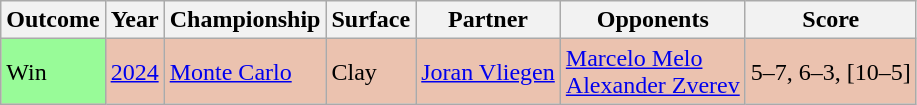<table class="sortable wikitable">
<tr>
<th>Outcome</th>
<th>Year</th>
<th>Championship</th>
<th>Surface</th>
<th>Partner</th>
<th>Opponents</th>
<th class="unsortable">Score</th>
</tr>
<tr bgcolor=ebc2af>
<td bgcolor=98FB98>Win</td>
<td><a href='#'>2024</a></td>
<td><a href='#'>Monte Carlo</a></td>
<td>Clay</td>
<td> <a href='#'>Joran Vliegen</a></td>
<td> <a href='#'>Marcelo Melo</a> <br>  <a href='#'>Alexander Zverev</a></td>
<td>5–7, 6–3, [10–5]</td>
</tr>
</table>
